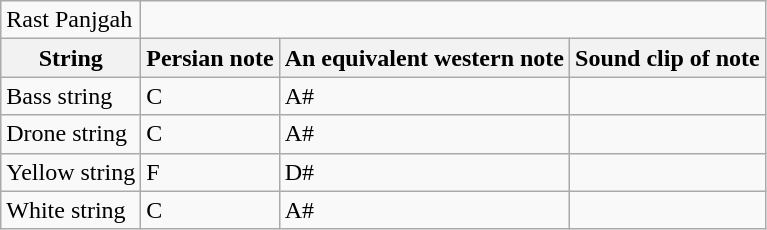<table class="wikitable">
<tr>
<td>Rast Panjgah</td>
</tr>
<tr>
<th>String</th>
<th>Persian note</th>
<th>An equivalent western note</th>
<th>Sound clip of note</th>
</tr>
<tr>
<td>Bass string</td>
<td>C</td>
<td>A#</td>
<td></td>
</tr>
<tr>
<td>Drone string</td>
<td>C</td>
<td>A#</td>
<td></td>
</tr>
<tr>
<td>Yellow string</td>
<td>F</td>
<td>D#</td>
<td></td>
</tr>
<tr>
<td>White string</td>
<td>C</td>
<td>A#</td>
<td></td>
</tr>
</table>
